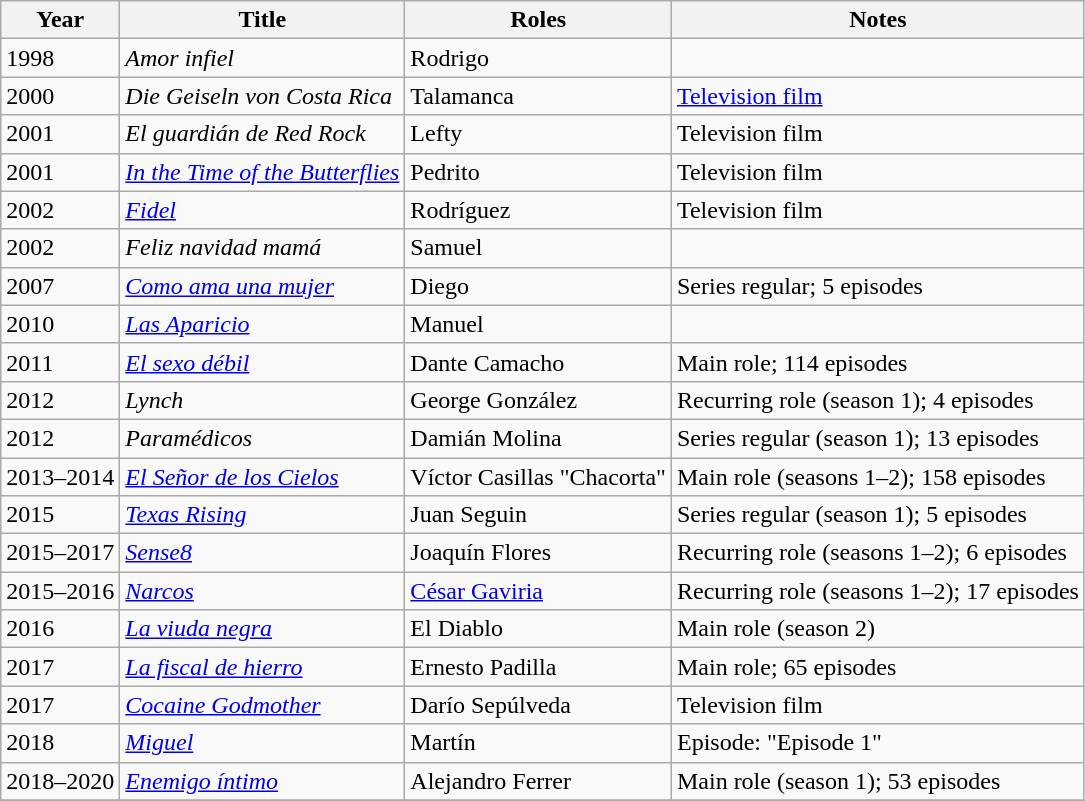<table class="wikitable sortable">
<tr>
<th>Year</th>
<th>Title</th>
<th>Roles</th>
<th>Notes</th>
</tr>
<tr>
<td>1998</td>
<td><em>Amor infiel</em></td>
<td>Rodrigo</td>
<td></td>
</tr>
<tr>
<td>2000</td>
<td><em>Die Geiseln von Costa Rica</em></td>
<td>Talamanca</td>
<td><a href='#'>Television film</a></td>
</tr>
<tr>
<td>2001</td>
<td><em>El guardián de Red Rock</em></td>
<td>Lefty</td>
<td>Television film</td>
</tr>
<tr>
<td>2001</td>
<td><em><a href='#'>In the Time of the Butterflies</a></em></td>
<td>Pedrito</td>
<td>Television film</td>
</tr>
<tr>
<td>2002</td>
<td><em><a href='#'>Fidel</a></em></td>
<td>Rodríguez</td>
<td>Television film</td>
</tr>
<tr>
<td>2002</td>
<td><em>Feliz navidad mamá</em></td>
<td>Samuel</td>
<td></td>
</tr>
<tr>
<td>2007</td>
<td><em><a href='#'>Como ama una mujer</a></em></td>
<td>Diego</td>
<td>Series regular; 5 episodes</td>
</tr>
<tr>
<td>2010</td>
<td><em><a href='#'>Las Aparicio</a></em></td>
<td>Manuel</td>
<td></td>
</tr>
<tr>
<td>2011</td>
<td><em><a href='#'>El sexo débil</a></em></td>
<td>Dante Camacho</td>
<td>Main role; 114 episodes</td>
</tr>
<tr>
<td>2012</td>
<td><em>Lynch</em></td>
<td>George González</td>
<td>Recurring role (season 1); 4 episodes</td>
</tr>
<tr>
<td>2012</td>
<td><em>Paramédicos</em></td>
<td>Damián Molina</td>
<td>Series regular (season 1); 13 episodes</td>
</tr>
<tr>
<td>2013–2014</td>
<td><em><a href='#'>El Señor de los Cielos</a></em></td>
<td>Víctor Casillas "Chacorta"</td>
<td>Main role (seasons 1–2); 158 episodes</td>
</tr>
<tr>
<td>2015</td>
<td><em><a href='#'>Texas Rising</a></em></td>
<td>Juan Seguin</td>
<td>Series regular (season 1); 5 episodes</td>
</tr>
<tr>
<td>2015–2017</td>
<td><em><a href='#'>Sense8</a></em></td>
<td>Joaquín Flores</td>
<td>Recurring role (seasons 1–2); 6 episodes</td>
</tr>
<tr>
<td>2015–2016</td>
<td><em><a href='#'>Narcos</a></em></td>
<td><a href='#'>César Gaviria</a></td>
<td>Recurring role (seasons 1–2); 17 episodes</td>
</tr>
<tr>
<td>2016</td>
<td><em><a href='#'>La viuda negra</a></em></td>
<td>El Diablo</td>
<td>Main role (season 2)</td>
</tr>
<tr>
<td>2017</td>
<td><em><a href='#'>La fiscal de hierro</a></em></td>
<td>Ernesto Padilla</td>
<td>Main role; 65 episodes</td>
</tr>
<tr>
<td>2017</td>
<td><em><a href='#'>Cocaine Godmother</a></em></td>
<td>Darío Sepúlveda</td>
<td>Television film</td>
</tr>
<tr>
<td>2018</td>
<td><em><a href='#'>Miguel</a></em></td>
<td>Martín</td>
<td>Episode: "Episode 1"</td>
</tr>
<tr>
<td>2018–2020</td>
<td><em><a href='#'>Enemigo íntimo</a></em></td>
<td>Alejandro Ferrer</td>
<td>Main role (season 1); 53 episodes</td>
</tr>
<tr>
</tr>
</table>
